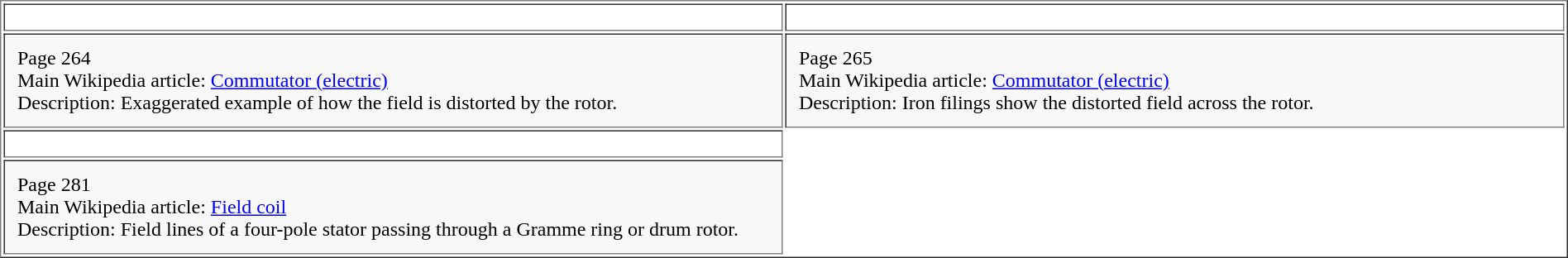<table cellpadding="10" border="1" width="100%">
<tr>
<td width="50%" align="center"></td>
<td width="50%" align="center"></td>
</tr>
<tr>
<td valign="top" bgcolor="F8F8F8">Page 264<br>Main Wikipedia article: <a href='#'>Commutator (electric)</a><br>Description: Exaggerated example of how the field is distorted by the rotor.</td>
<td valign="top" bgcolor="F8F8F8">Page 265<br>Main Wikipedia article: <a href='#'>Commutator (electric)</a><br>Description: Iron filings show the distorted field across the rotor.</td>
</tr>
<tr>
<td align="center"></td>
</tr>
<tr>
<td valign="top" bgcolor="F8F8F8">Page 281<br>Main Wikipedia article: <a href='#'>Field coil</a><br>Description: Field lines of a four-pole stator passing through a Gramme ring or drum rotor.</td>
</tr>
</table>
